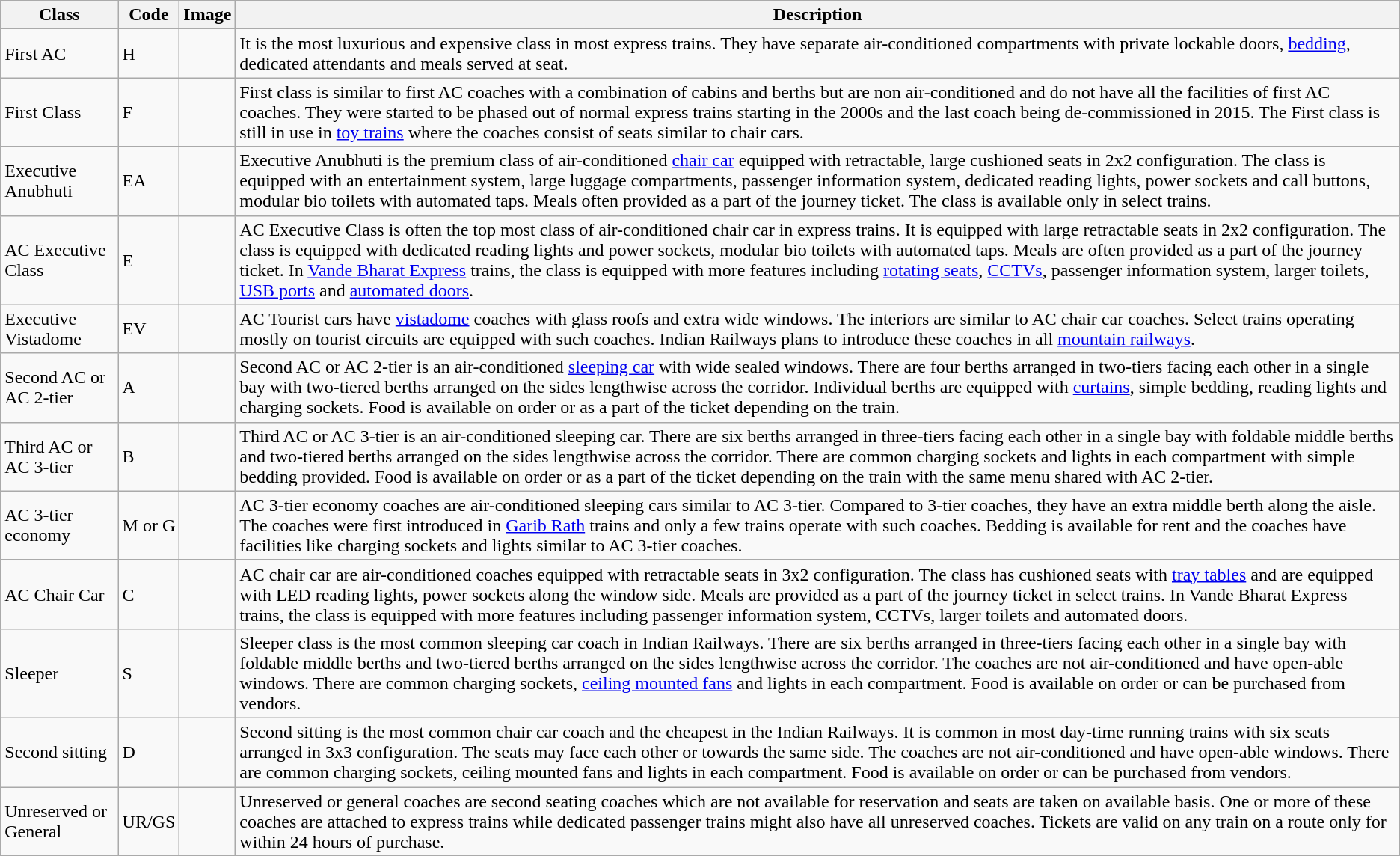<table class="wikitable"style="text-align:left;"style="font-size: 85%">
<tr>
<th>Class</th>
<th>Code</th>
<th>Image</th>
<th>Description</th>
</tr>
<tr>
<td>First AC</td>
<td>H</td>
<td></td>
<td>It is the most luxurious and expensive class in most express trains. They have separate air-conditioned compartments with private lockable doors, <a href='#'>bedding</a>, dedicated attendants and meals served at seat.</td>
</tr>
<tr>
<td>First Class</td>
<td>F</td>
<td></td>
<td>First class is similar to first AC coaches with a combination of cabins and berths but are non air-conditioned and do not have all the facilities of first AC coaches. They were started to be phased out of normal express trains starting in the 2000s and the last coach being de-commissioned in 2015. The First class is still in use in <a href='#'>toy trains</a> where the coaches consist of seats similar to chair cars.</td>
</tr>
<tr>
<td>Executive Anubhuti</td>
<td>EA</td>
<td></td>
<td>Executive Anubhuti is the premium class of air-conditioned <a href='#'>chair car</a> equipped with retractable, large cushioned seats in 2x2 configuration. The class is equipped with an entertainment system, large luggage compartments, passenger information system, dedicated reading lights, power sockets and call buttons, modular bio toilets with automated taps. Meals often provided as a part of the journey ticket. The class is available only in select trains.</td>
</tr>
<tr>
<td>AC Executive Class</td>
<td>E</td>
<td></td>
<td>AC Executive Class is often the top most class of air-conditioned chair car in express trains. It is equipped with large retractable seats in 2x2 configuration. The class is equipped with dedicated reading lights and power sockets, modular bio toilets with automated taps. Meals are often provided as a part of the journey ticket. In <a href='#'>Vande Bharat Express</a> trains, the class is equipped with more features including <a href='#'>rotating seats</a>, <a href='#'>CCTVs</a>, passenger information system, larger toilets, <a href='#'>USB ports</a> and <a href='#'>automated doors</a>.</td>
</tr>
<tr>
<td>Executive Vistadome</td>
<td>EV</td>
<td></td>
<td>AC Tourist cars have <a href='#'>vistadome</a> coaches with glass roofs and extra wide windows. The interiors are similar to AC chair car coaches. Select trains operating mostly on tourist circuits are equipped with such coaches. Indian Railways plans to introduce these coaches in all <a href='#'>mountain railways</a>.</td>
</tr>
<tr>
<td>Second AC or AC 2-tier</td>
<td>A</td>
<td></td>
<td>Second AC or AC 2-tier is an air-conditioned <a href='#'>sleeping car</a> with wide sealed windows. There are four berths arranged in two-tiers facing each other in a single bay with two-tiered berths arranged on the sides lengthwise across the corridor. Individual berths are equipped with <a href='#'>curtains</a>, simple bedding, reading lights and charging sockets. Food is available on order or as a part of the ticket depending on the train.</td>
</tr>
<tr>
<td>Third AC or AC 3-tier</td>
<td>B</td>
<td></td>
<td>Third AC or AC 3-tier is an air-conditioned sleeping car. There are six berths arranged in three-tiers facing each other in a single bay with foldable middle berths and two-tiered berths arranged on the sides lengthwise across the corridor. There are common charging sockets and lights in each compartment with simple bedding provided. Food is available on order or as a part of the ticket depending on the train with the same menu shared with AC 2-tier.</td>
</tr>
<tr>
<td>AC 3-tier economy</td>
<td>M or G</td>
<td></td>
<td>AC 3-tier economy coaches are air-conditioned sleeping cars similar to AC 3-tier. Compared to 3-tier coaches, they have an extra middle berth along the aisle. The coaches were first introduced in <a href='#'>Garib Rath</a> trains and only a few trains operate with such coaches. Bedding is available for rent and the coaches have facilities like charging sockets and lights similar to AC 3-tier coaches.</td>
</tr>
<tr>
<td>AC Chair Car</td>
<td>C</td>
<td></td>
<td>AC chair car are air-conditioned coaches equipped with retractable seats in 3x2 configuration. The class has cushioned seats with <a href='#'>tray tables</a> and are equipped with LED reading lights, power sockets along the window side. Meals are provided as a part of the journey ticket in select trains. In Vande Bharat Express trains, the class is equipped with more features including passenger information system, CCTVs, larger toilets and automated doors.</td>
</tr>
<tr>
<td>Sleeper</td>
<td>S</td>
<td></td>
<td>Sleeper class is the most common sleeping car coach in Indian Railways. There are six berths arranged in three-tiers facing each other in a single bay with foldable middle berths and two-tiered berths arranged on the sides lengthwise across the corridor. The coaches are not air-conditioned and have open-able windows. There are common charging sockets, <a href='#'>ceiling mounted fans</a> and lights in each compartment. Food is available on order or can be purchased from vendors.</td>
</tr>
<tr>
<td>Second sitting</td>
<td>D</td>
<td></td>
<td>Second sitting is the most common chair car coach and the cheapest in the Indian Railways. It is common in most day-time running trains with six seats arranged in 3x3 configuration. The seats may face each other or towards the same side. The coaches are not air-conditioned and have open-able windows. There are common charging sockets, ceiling mounted fans and lights in each compartment. Food is available on order or can be purchased from vendors.</td>
</tr>
<tr>
<td>Unreserved or General</td>
<td>UR/GS</td>
<td></td>
<td>Unreserved or general coaches are second seating coaches which are not available for reservation and seats are taken on available basis. One or more of these coaches are attached to express trains while dedicated passenger trains might also have all unreserved coaches. Tickets are valid on any train on a route only for within 24 hours of purchase.</td>
</tr>
</table>
